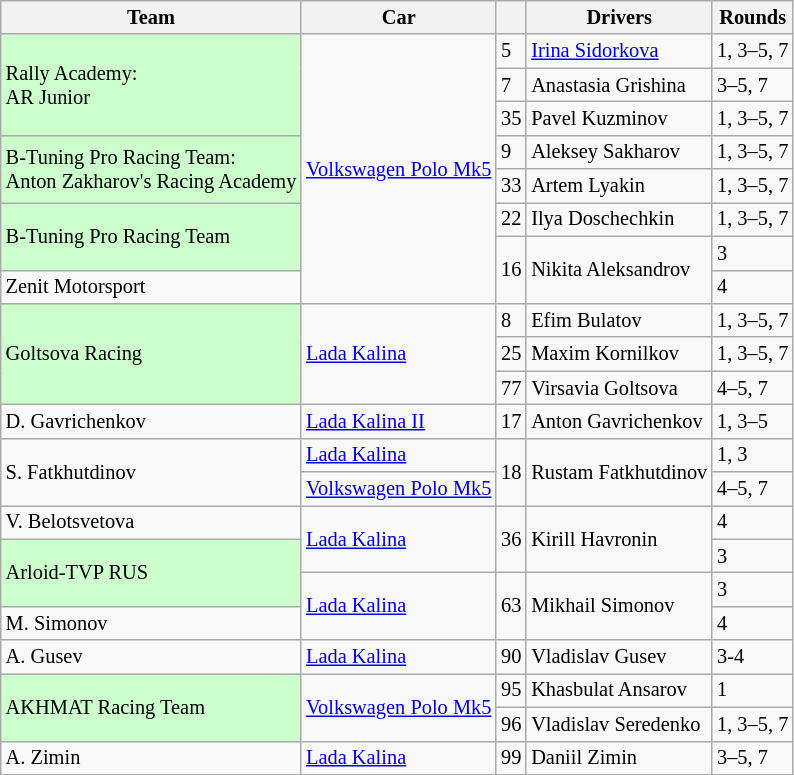<table class="wikitable" style="font-size: 85%">
<tr>
<th>Team</th>
<th>Car</th>
<th></th>
<th>Drivers</th>
<th>Rounds</th>
</tr>
<tr>
<td style="background:#ccffcc;" rowspan=3>Rally Academy:<br>AR Junior</td>
<td rowspan=8><a href='#'>Volkswagen Polo Mk5</a></td>
<td>5</td>
<td><a href='#'>Irina Sidorkova</a></td>
<td>1, 3–5, 7</td>
</tr>
<tr>
<td>7</td>
<td>Anastasia Grishina</td>
<td>3–5, 7</td>
</tr>
<tr>
<td>35</td>
<td>Pavel Kuzminov</td>
<td>1, 3–5, 7</td>
</tr>
<tr>
<td style="background:#ccffcc;" rowspan=2>B-Tuning Pro Racing Team:<br>Anton Zakharov's Racing Academy</td>
<td>9</td>
<td>Aleksey Sakharov</td>
<td>1, 3–5, 7</td>
</tr>
<tr>
<td>33</td>
<td>Artem Lyakin</td>
<td>1, 3–5, 7</td>
</tr>
<tr>
<td style="background:#ccffcc;" rowspan=2>B-Tuning Pro Racing Team</td>
<td>22</td>
<td>Ilya Doschechkin</td>
<td>1, 3–5, 7</td>
</tr>
<tr>
<td rowspan=2>16</td>
<td rowspan=2>Nikita Aleksandrov</td>
<td>3</td>
</tr>
<tr>
<td>Zenit Motorsport</td>
<td>4</td>
</tr>
<tr>
<td style="background:#ccffcc;" rowspan=3>Goltsova Racing</td>
<td rowspan=3><a href='#'>Lada Kalina</a></td>
<td>8</td>
<td>Efim Bulatov</td>
<td>1, 3–5, 7</td>
</tr>
<tr>
<td>25</td>
<td>Maxim Kornilkov</td>
<td>1, 3–5, 7</td>
</tr>
<tr>
<td>77</td>
<td>Virsavia Goltsova</td>
<td>4–5, 7</td>
</tr>
<tr>
<td>D. Gavrichenkov</td>
<td><a href='#'>Lada Kalina II</a></td>
<td>17</td>
<td>Anton Gavrichenkov</td>
<td>1, 3–5</td>
</tr>
<tr>
<td rowspan=2>S. Fatkhutdinov</td>
<td><a href='#'>Lada Kalina</a></td>
<td rowspan=2>18</td>
<td rowspan=2>Rustam Fatkhutdinov</td>
<td>1, 3</td>
</tr>
<tr>
<td><a href='#'>Volkswagen Polo Mk5</a></td>
<td>4–5, 7</td>
</tr>
<tr>
<td>V. Belotsvetova</td>
<td rowspan=2><a href='#'>Lada Kalina</a></td>
<td rowspan=2>36</td>
<td rowspan=2>Kirill Havronin</td>
<td>4</td>
</tr>
<tr>
<td style="background:#ccffcc;" rowspan=2>Arloid-TVP RUS</td>
<td>3</td>
</tr>
<tr>
<td rowspan=2><a href='#'>Lada Kalina</a></td>
<td rowspan=2>63</td>
<td rowspan=2>Mikhail Simonov</td>
<td>3</td>
</tr>
<tr>
<td>M. Simonov</td>
<td>4</td>
</tr>
<tr>
<td>A. Gusev</td>
<td><a href='#'>Lada Kalina</a></td>
<td>90</td>
<td>Vladislav Gusev</td>
<td>3-4</td>
</tr>
<tr>
<td style="background:#ccffcc;" rowspan=2>AKHMAT Racing Team</td>
<td rowspan=2><a href='#'>Volkswagen Polo Mk5</a></td>
<td>95</td>
<td>Khasbulat Ansarov</td>
<td>1</td>
</tr>
<tr>
<td>96</td>
<td>Vladislav Seredenko</td>
<td>1, 3–5, 7</td>
</tr>
<tr>
<td>A. Zimin</td>
<td><a href='#'>Lada Kalina</a></td>
<td>99</td>
<td>Daniil Zimin</td>
<td>3–5, 7</td>
</tr>
</table>
